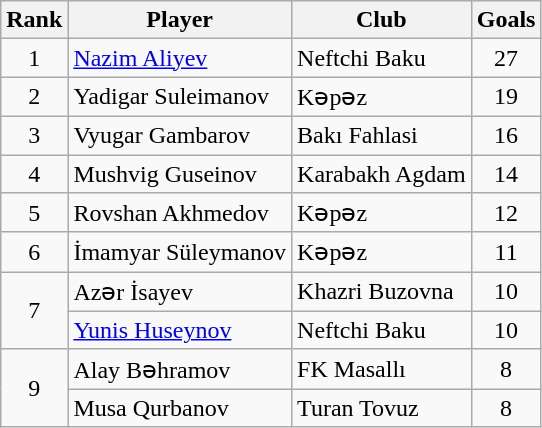<table class="wikitable" style="text-align:center">
<tr>
<th>Rank</th>
<th>Player</th>
<th>Club</th>
<th>Goals</th>
</tr>
<tr>
<td>1</td>
<td align="left"> <a href='#'>Nazim Aliyev</a></td>
<td align="left">Neftchi Baku</td>
<td>27</td>
</tr>
<tr>
<td>2</td>
<td align="left"> Yadigar Suleimanov</td>
<td align="left">Kəpəz</td>
<td>19</td>
</tr>
<tr>
<td>3</td>
<td align="left"> Vyugar Gambarov</td>
<td align="left">Bakı Fahlasi</td>
<td>16</td>
</tr>
<tr>
<td>4</td>
<td align="left"> Mushvig Guseinov</td>
<td align="left">Karabakh Agdam</td>
<td>14</td>
</tr>
<tr>
<td>5</td>
<td align="left"> Rovshan Akhmedov</td>
<td align="left">Kəpəz</td>
<td>12</td>
</tr>
<tr>
<td>6</td>
<td align="left"> İmamyar Süleymanov</td>
<td align="left">Kəpəz</td>
<td>11</td>
</tr>
<tr>
<td rowspan="2">7</td>
<td align="left"> Azər İsayev</td>
<td align="left">Khazri Buzovna</td>
<td>10</td>
</tr>
<tr>
<td align="left"> <a href='#'>Yunis Huseynov</a></td>
<td align="left">Neftchi Baku</td>
<td>10</td>
</tr>
<tr>
<td rowspan="2">9</td>
<td align="left"> Alay Bəhramov</td>
<td align="left">FK Masallı</td>
<td>8</td>
</tr>
<tr>
<td align="left"> Musa Qurbanov</td>
<td align="left">Turan Tovuz</td>
<td>8</td>
</tr>
</table>
